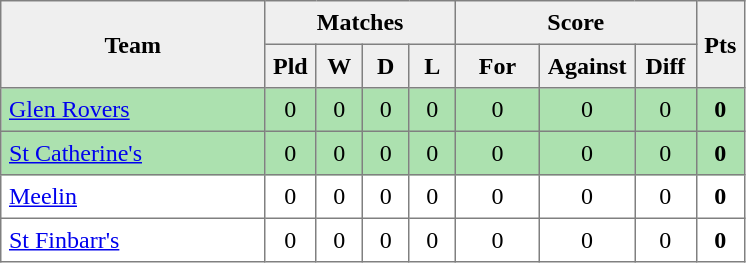<table style=border-collapse:collapse border=1 cellspacing=0 cellpadding=5>
<tr align=center bgcolor=#efefef>
<th rowspan=2 width=165>Team</th>
<th colspan=4>Matches</th>
<th colspan=3>Score</th>
<th rowspan=2width=20>Pts</th>
</tr>
<tr align=center bgcolor=#efefef>
<th width=20>Pld</th>
<th width=20>W</th>
<th width=20>D</th>
<th width=20>L</th>
<th width=45>For</th>
<th width=45>Against</th>
<th width=30>Diff</th>
</tr>
<tr align=center style="background:#ACE1AF;">
<td style="text-align:left;"><a href='#'>Glen Rovers</a></td>
<td>0</td>
<td>0</td>
<td>0</td>
<td>0</td>
<td>0</td>
<td>0</td>
<td>0</td>
<td><strong>0</strong></td>
</tr>
<tr align=center style="background:#ACE1AF;">
<td style="text-align:left;"><a href='#'>St Catherine's</a></td>
<td>0</td>
<td>0</td>
<td>0</td>
<td>0</td>
<td>0</td>
<td>0</td>
<td>0</td>
<td><strong>0</strong></td>
</tr>
<tr align=center>
<td style="text-align:left;"><a href='#'>Meelin</a></td>
<td>0</td>
<td>0</td>
<td>0</td>
<td>0</td>
<td>0</td>
<td>0</td>
<td>0</td>
<td><strong>0</strong></td>
</tr>
<tr align=center>
<td style="text-align:left;"><a href='#'>St Finbarr's</a></td>
<td>0</td>
<td>0</td>
<td>0</td>
<td>0</td>
<td>0</td>
<td>0</td>
<td>0</td>
<td><strong>0</strong></td>
</tr>
</table>
